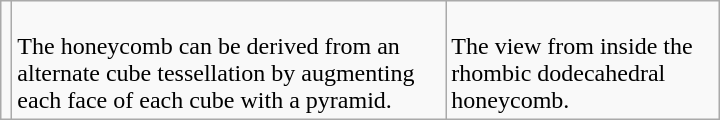<table class=wikitable width=480>
<tr valign=top>
<td></td>
<td><br>The honeycomb can be derived from an alternate cube tessellation by augmenting each face of each cube with a pyramid.</td>
<td><br>The view from inside the rhombic dodecahedral honeycomb.</td>
</tr>
</table>
